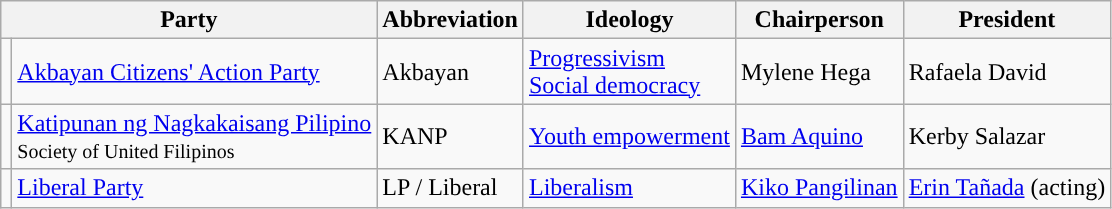<table class="wikitable">
<tr>
<th colspan="2">Party</th>
<th>Abbreviation</th>
<th>Ideology</th>
<th>Chairperson</th>
<th>President</th>
</tr>
<tr>
<td style="background:"></td>
<td><a href='#'>Akbayan Citizens' Action Party</a></td>
<td>Akbayan</td>
<td><a href='#'>Progressivism</a><br><a href='#'>Social democracy</a></td>
<td>Mylene Hega</td>
<td>Rafaela David</td>
</tr>
<tr>
<td style="background:"></td>
<td><a href='#'>Katipunan ng Nagkakaisang Pilipino</a><br><small>Society of United Filipinos</small></td>
<td>KANP</td>
<td><a href='#'>Youth empowerment</a></td>
<td><a href='#'>Bam Aquino</a></td>
<td>Kerby Salazar</td>
</tr>
<tr>
<td style="background:"></td>
<td><a href='#'>Liberal Party</a></td>
<td>LP / Liberal</td>
<td><a href='#'>Liberalism</a></td>
<td><a href='#'>Kiko Pangilinan</a></td>
<td><a href='#'>Erin Tañada</a> (acting)</td>
</tr>
</table>
